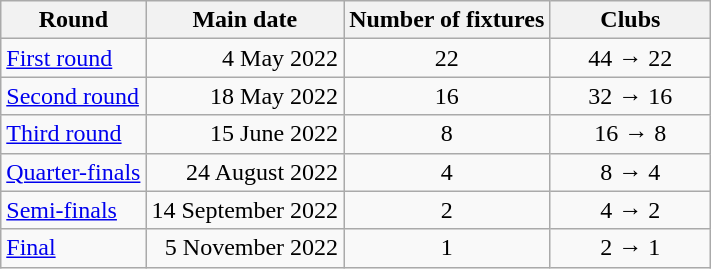<table class="wikitable" style="text-align:center">
<tr>
<th>Round</th>
<th>Main date</th>
<th>Number of fixtures</th>
<th width=100>Clubs</th>
</tr>
<tr>
<td align=left><a href='#'>First round</a></td>
<td align=right>4 May 2022</td>
<td>22</td>
<td>44 → 22</td>
</tr>
<tr>
<td align=left><a href='#'>Second round</a></td>
<td align=right>18 May 2022</td>
<td>16</td>
<td>32 → 16</td>
</tr>
<tr>
<td align=left><a href='#'>Third round</a></td>
<td align=right>15 June 2022</td>
<td>8</td>
<td>16 → 8</td>
</tr>
<tr>
<td align=left><a href='#'>Quarter-finals</a></td>
<td align=right>24 August 2022</td>
<td>4</td>
<td>8 → 4</td>
</tr>
<tr>
<td align=left><a href='#'>Semi-finals</a></td>
<td align=right>14 September 2022</td>
<td>2</td>
<td>4 → 2</td>
</tr>
<tr>
<td align=left><a href='#'>Final</a></td>
<td align=right>5 November 2022</td>
<td>1</td>
<td>2 → 1</td>
</tr>
</table>
